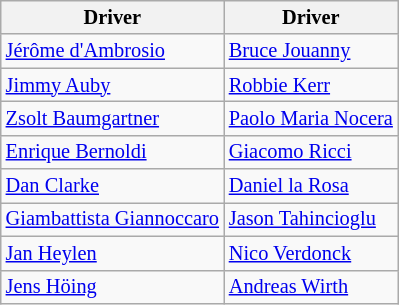<table class=wikitable style="font-size: 85%;">
<tr>
<th>Driver</th>
<th>Driver</th>
</tr>
<tr>
<td> <a href='#'>Jérôme d'Ambrosio</a></td>
<td> <a href='#'>Bruce Jouanny</a></td>
</tr>
<tr>
<td> <a href='#'>Jimmy Auby</a></td>
<td> <a href='#'>Robbie Kerr</a></td>
</tr>
<tr>
<td> <a href='#'>Zsolt Baumgartner</a></td>
<td> <a href='#'>Paolo Maria Nocera</a></td>
</tr>
<tr>
<td> <a href='#'>Enrique Bernoldi</a></td>
<td> <a href='#'>Giacomo Ricci</a></td>
</tr>
<tr>
<td> <a href='#'>Dan Clarke</a></td>
<td> <a href='#'>Daniel la Rosa</a></td>
</tr>
<tr>
<td> <a href='#'>Giambattista Giannoccaro</a></td>
<td> <a href='#'>Jason Tahincioglu</a></td>
</tr>
<tr>
<td> <a href='#'>Jan Heylen</a></td>
<td> <a href='#'>Nico Verdonck</a></td>
</tr>
<tr>
<td> <a href='#'>Jens Höing</a></td>
<td> <a href='#'>Andreas Wirth</a></td>
</tr>
</table>
